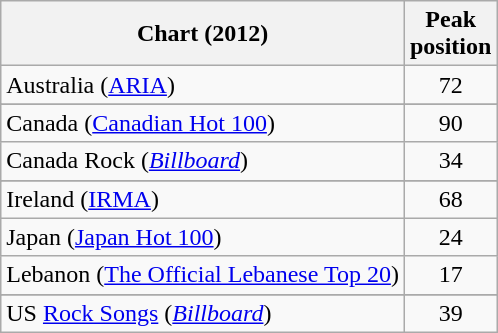<table class="wikitable sortable">
<tr>
<th>Chart (2012)</th>
<th>Peak<br>position</th>
</tr>
<tr>
<td>Australia (<a href='#'>ARIA</a>)</td>
<td style="text-align:center;">72</td>
</tr>
<tr>
</tr>
<tr>
</tr>
<tr>
<td>Canada (<a href='#'>Canadian Hot 100</a>)</td>
<td style="text-align:center;">90</td>
</tr>
<tr>
<td>Canada Rock (<em><a href='#'>Billboard</a></em>)</td>
<td style="text-align:center;">34</td>
</tr>
<tr>
</tr>
<tr>
</tr>
<tr>
</tr>
<tr>
<td>Ireland (<a href='#'>IRMA</a>)</td>
<td style="text-align:center;">68</td>
</tr>
<tr>
<td>Japan (<a href='#'>Japan Hot 100</a>)</td>
<td style="text-align:center;">24</td>
</tr>
<tr>
<td>Lebanon (<a href='#'>The Official Lebanese Top 20</a>)</td>
<td style="text-align:center">17</td>
</tr>
<tr>
</tr>
<tr>
</tr>
<tr>
</tr>
<tr>
</tr>
<tr>
</tr>
<tr>
<td>US <a href='#'>Rock Songs</a> (<em><a href='#'>Billboard</a></em>)</td>
<td style="text-align:center;">39</td>
</tr>
</table>
